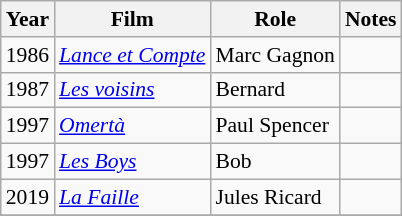<table class="wikitable" style="font-size: 90%;">
<tr>
<th>Year</th>
<th>Film</th>
<th>Role</th>
<th>Notes</th>
</tr>
<tr>
<td>1986</td>
<td><em><a href='#'>Lance et Compte</a></em></td>
<td>Marc Gagnon</td>
<td></td>
</tr>
<tr>
<td>1987</td>
<td><em><a href='#'>Les voisins</a></em></td>
<td>Bernard</td>
<td></td>
</tr>
<tr>
<td>1997</td>
<td><em><a href='#'>Omertà</a></em></td>
<td>Paul Spencer</td>
<td></td>
</tr>
<tr>
<td>1997</td>
<td><em><a href='#'>Les Boys</a></em></td>
<td>Bob</td>
<td></td>
</tr>
<tr>
<td>2019</td>
<td><em><a href='#'>La Faille</a></em></td>
<td>Jules Ricard</td>
<td></td>
</tr>
<tr>
</tr>
</table>
